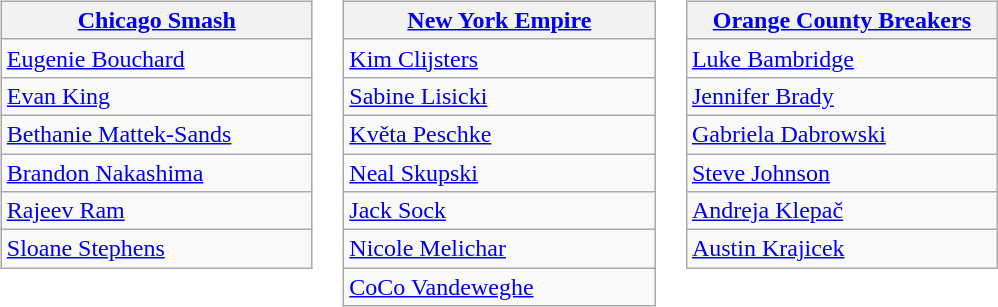<table>
<tr valign=top>
<td><br><table class="wikitable nowrap">
<tr>
<th width=200><a href='#'>Chicago Smash</a></th>
</tr>
<tr>
<td> <a href='#'>Eugenie Bouchard</a></td>
</tr>
<tr>
<td> <a href='#'>Evan King</a></td>
</tr>
<tr>
<td> <a href='#'>Bethanie Mattek-Sands</a></td>
</tr>
<tr>
<td> <a href='#'>Brandon Nakashima</a></td>
</tr>
<tr>
<td> <a href='#'>Rajeev Ram</a></td>
</tr>
<tr>
<td> <a href='#'>Sloane Stephens</a></td>
</tr>
</table>
</td>
<td><br><table class="wikitable nowrap">
<tr>
<th width=200><a href='#'>New York Empire</a></th>
</tr>
<tr>
<td> <a href='#'>Kim Clijsters</a></td>
</tr>
<tr>
<td> <a href='#'>Sabine Lisicki</a></td>
</tr>
<tr>
<td> <a href='#'>Květa Peschke</a></td>
</tr>
<tr>
<td> <a href='#'>Neal Skupski</a></td>
</tr>
<tr>
<td> <a href='#'>Jack Sock</a></td>
</tr>
<tr>
<td> <a href='#'>Nicole Melichar</a></td>
</tr>
<tr>
<td> <a href='#'>CoCo Vandeweghe</a></td>
</tr>
</table>
</td>
<td><br><table class="wikitable nowrap">
<tr>
<th width=200><a href='#'>Orange County Breakers</a></th>
</tr>
<tr>
<td> <a href='#'>Luke Bambridge</a></td>
</tr>
<tr>
<td> <a href='#'>Jennifer Brady</a></td>
</tr>
<tr>
<td> <a href='#'>Gabriela Dabrowski</a></td>
</tr>
<tr>
<td> <a href='#'>Steve Johnson</a></td>
</tr>
<tr>
<td> <a href='#'>Andreja Klepač</a></td>
</tr>
<tr>
<td> <a href='#'>Austin Krajicek</a></td>
</tr>
</table>
</td>
</tr>
</table>
